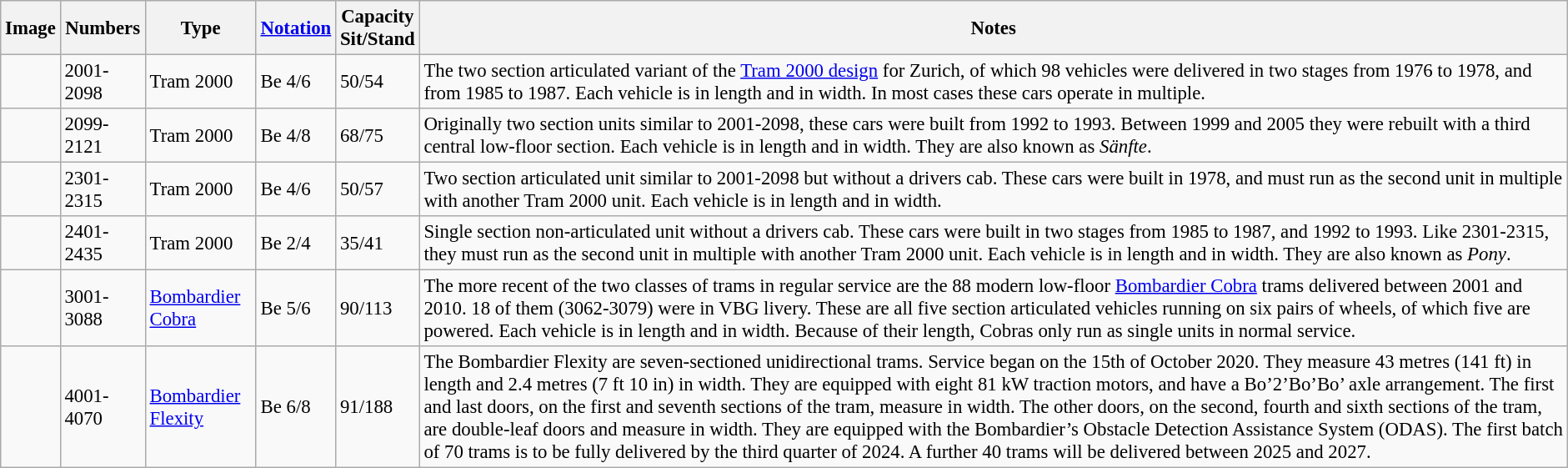<table class="wikitable sortable" | border="1" cellspacing="0" cellpadding="3" style="border-collapse:collapse; font-size:95%; margin-right:10px; margin-bottom:5px">
<tr>
<th>Image</th>
<th>Numbers</th>
<th>Type</th>
<th><a href='#'>Notation</a></th>
<th>Capacity<br>Sit/Stand</th>
<th>Notes</th>
</tr>
<tr>
<td></td>
<td>2001-2098</td>
<td>Tram 2000</td>
<td>Be 4/6</td>
<td>50/54</td>
<td>The two section articulated variant of the <a href='#'>Tram 2000 design</a> for Zurich, of which 98 vehicles were delivered in two stages from 1976 to 1978, and from 1985 to 1987. Each vehicle is  in length and  in width. In most cases these cars operate in multiple.</td>
</tr>
<tr>
<td></td>
<td>2099-2121</td>
<td>Tram 2000</td>
<td>Be 4/8</td>
<td>68/75</td>
<td>Originally two section units similar to 2001-2098, these cars were built from 1992 to 1993. Between 1999 and 2005 they were rebuilt with a third central low-floor section. Each vehicle is  in length and  in width. They are also known as <em>Sänfte</em>.</td>
</tr>
<tr>
<td></td>
<td>2301-2315</td>
<td>Tram 2000</td>
<td>Be 4/6</td>
<td>50/57</td>
<td>Two section articulated unit similar to 2001-2098 but without a drivers cab. These cars were built in 1978, and must run as the second unit in multiple with another Tram 2000 unit. Each vehicle is  in length and  in width.</td>
</tr>
<tr>
<td></td>
<td>2401-2435</td>
<td>Tram 2000</td>
<td>Be 2/4</td>
<td>35/41</td>
<td>Single section non-articulated unit without a drivers cab. These cars were built in two stages from 1985 to 1987, and 1992 to 1993. Like 2301-2315, they must run as the second unit in multiple with another Tram 2000 unit. Each vehicle is  in length and  in width. They are also known as <em>Pony</em>.</td>
</tr>
<tr>
<td></td>
<td>3001-3088</td>
<td><a href='#'>Bombardier Cobra</a></td>
<td>Be 5/6</td>
<td>90/113</td>
<td>The more recent of the two classes of trams in regular service are the 88 modern low-floor <a href='#'>Bombardier Cobra</a> trams delivered between 2001 and 2010. 18 of them (3062-3079) were in VBG livery. These are all five section articulated vehicles running on six pairs of wheels, of which five are powered. Each vehicle is  in length and  in width. Because of their length, Cobras only run as single units in normal service.</td>
</tr>
<tr>
<td></td>
<td>4001-4070</td>
<td><a href='#'>Bombardier Flexity</a></td>
<td>Be 6/8</td>
<td>91/188</td>
<td>The Bombardier Flexity are seven-sectioned unidirectional trams. Service began on the 15th of October 2020. They measure 43 metres (141 ft) in length and 2.4 metres (7 ft 10 in) in width. They are equipped with eight 81 kW traction motors, and have a Bo’2’Bo’Bo’ axle arrangement. The first and last doors, on the first and seventh sections of the tram, measure  in width. The other doors, on the second, fourth and sixth sections of the tram, are double-leaf doors and measure  in width. They are equipped with the Bombardier’s Obstacle Detection Assistance System (ODAS). The first batch of 70 trams is to be fully delivered by the third quarter of 2024. A further 40 trams will be delivered between 2025 and 2027.</td>
</tr>
</table>
